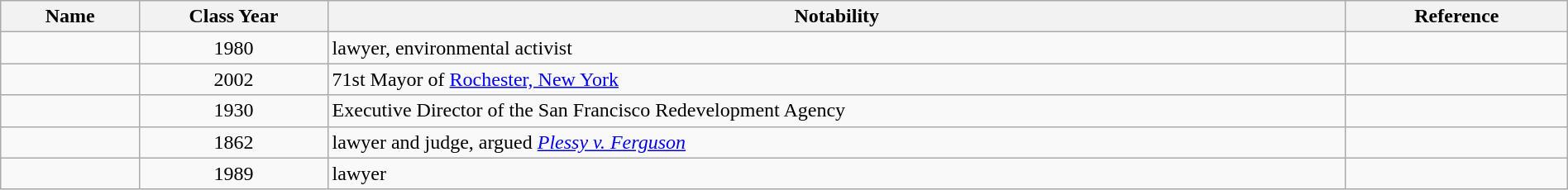<table class="wikitable sortable" style="width:100%">
<tr>
<th style="width:*;">Name</th>
<th style="width:12%;">Class Year</th>
<th style="width:65%;" class="unsortable">Notability</th>
<th style="width:*;" class="unsortable">Reference</th>
</tr>
<tr>
<td></td>
<td style="text-align:center;">1980</td>
<td>lawyer, environmental activist</td>
<td style="text-align:center;"></td>
</tr>
<tr>
<td></td>
<td style="text-align:center;">2002</td>
<td>71st Mayor of <a href='#'>Rochester, New York</a></td>
<td style="text-align:center;"></td>
</tr>
<tr>
<td></td>
<td style="text-align:center;">1930</td>
<td>Executive Director of the San Francisco Redevelopment Agency</td>
<td style="text-align:center;"></td>
</tr>
<tr>
<td></td>
<td style="text-align:center;">1862</td>
<td>lawyer and judge, argued <em><a href='#'>Plessy v. Ferguson</a></em></td>
<td style="text-align:center;"></td>
</tr>
<tr>
<td></td>
<td style="text-align:center;">1989</td>
<td>lawyer</td>
<td style="text-align:center;"></td>
</tr>
</table>
